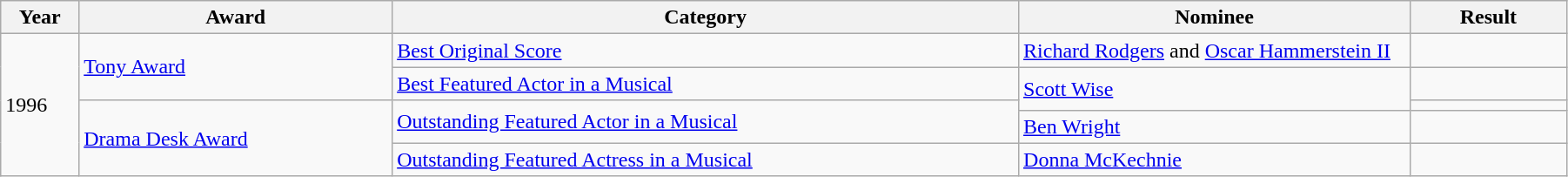<table class="wikitable" width="95%">
<tr>
<th width="5%">Year</th>
<th width="20%">Award</th>
<th width="40%">Category</th>
<th width="25%">Nominee</th>
<th>Result</th>
</tr>
<tr>
<td rowspan="5">1996</td>
<td rowspan="2"><a href='#'>Tony Award</a></td>
<td><a href='#'>Best Original Score</a></td>
<td><a href='#'>Richard Rodgers</a> and <a href='#'>Oscar Hammerstein II</a></td>
<td></td>
</tr>
<tr>
<td><a href='#'>Best Featured Actor in a Musical</a></td>
<td rowspan="2"><a href='#'>Scott Wise</a></td>
<td></td>
</tr>
<tr>
<td rowspan="3"><a href='#'>Drama Desk Award</a></td>
<td rowspan="2"><a href='#'>Outstanding Featured Actor in a Musical</a></td>
<td></td>
</tr>
<tr>
<td><a href='#'>Ben Wright</a></td>
<td></td>
</tr>
<tr>
<td><a href='#'>Outstanding Featured Actress in a Musical</a></td>
<td><a href='#'>Donna McKechnie</a></td>
<td></td>
</tr>
</table>
